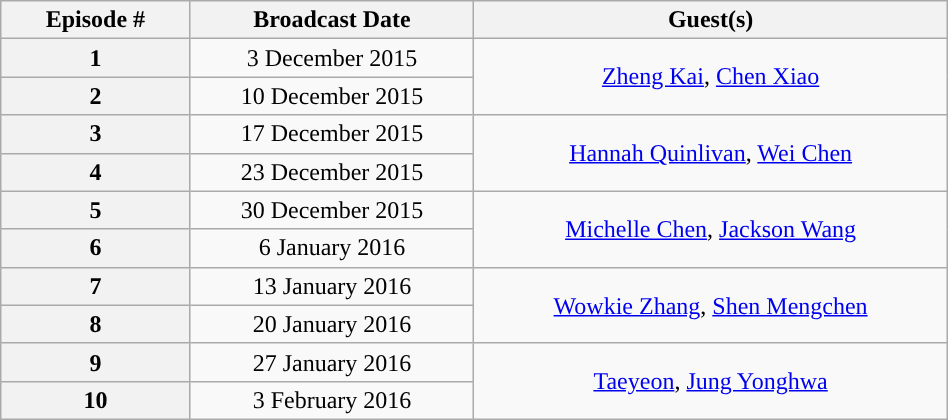<table class="wikitable" style="text-align:center; width:50%">
<tr>
<th style="width:10%;”">Episode #</th>
<th style="width:15%;”">Broadcast Date</th>
<th style="width:25%;”">Guest(s)</th>
</tr>
<tr>
<th>1</th>
<td>3 December 2015</td>
<td rowspan="2"><a href='#'>Zheng Kai</a>, <a href='#'>Chen Xiao</a></td>
</tr>
<tr>
<th>2</th>
<td>10 December 2015</td>
</tr>
<tr>
<th>3</th>
<td>17 December 2015</td>
<td rowspan="2"> <a href='#'>Hannah Quinlivan</a>, <a href='#'>Wei Chen</a></td>
</tr>
<tr>
<th>4</th>
<td>23 December 2015</td>
</tr>
<tr>
<th>5</th>
<td>30 December 2015</td>
<td rowspan="2"> <a href='#'>Michelle Chen</a>,  <a href='#'>Jackson Wang</a></td>
</tr>
<tr>
<th>6</th>
<td>6 January 2016</td>
</tr>
<tr>
<th>7</th>
<td>13 January 2016</td>
<td rowspan="2"><a href='#'>Wowkie Zhang</a>, <a href='#'>Shen Mengchen</a></td>
</tr>
<tr>
<th>8</th>
<td>20 January 2016</td>
</tr>
<tr>
<th>9</th>
<td>27 January 2016</td>
<td rowspan="2"> <a href='#'>Taeyeon</a>,  <a href='#'>Jung Yonghwa</a></td>
</tr>
<tr>
<th>10</th>
<td>3 February 2016</td>
</tr>
</table>
